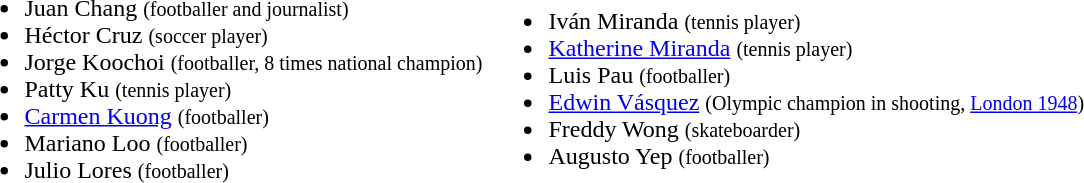<table>
<tr>
<td><br><ul><li>Juan Chang  <small> (footballer and journalist) </small></li><li>Héctor Cruz <small> (soccer player) </small></li><li>Jorge Koochoi <small> (footballer, 8 times national champion) </small></li><li>Patty Ku <small> (tennis player) </small></li><li><a href='#'>Carmen Kuong</a> <small> (footballer) </small></li><li>Mariano Loo  <small> (footballer) </small></li><li>Julio Lores <small> (footballer) </small></li></ul></td>
<td><br><ul><li>Iván Miranda <small> (tennis player) </small></li><li><a href='#'>Katherine Miranda</a> <small> (tennis player) </small></li><li>Luis Pau <small> (footballer) </small></li><li><a href='#'>Edwin Vásquez</a> <small> (Olympic champion in shooting, <a href='#'>London 1948</a>) </small></li><li>Freddy Wong <small> (skateboarder) </small></li><li>Augusto Yep <small> (footballer) </small></li></ul></td>
</tr>
</table>
